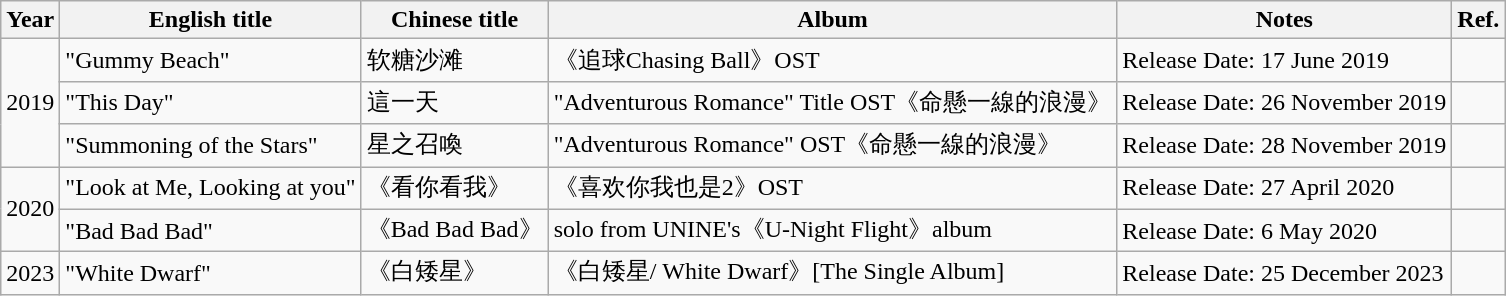<table class="wikitable sortable">
<tr>
<th>Year</th>
<th>English title</th>
<th>Chinese title</th>
<th>Album</th>
<th class="unsortable">Notes</th>
<th>Ref.</th>
</tr>
<tr>
<td rowspan=3>2019</td>
<td>"Gummy Beach"</td>
<td>软糖沙滩</td>
<td>《追球Chasing Ball》OST</td>
<td>Release Date: 17 June 2019</td>
<td></td>
</tr>
<tr>
<td>"This Day"</td>
<td>這一天</td>
<td>"Adventurous Romance" Title OST《命懸一線的浪漫》</td>
<td>Release Date: 26 November 2019</td>
<td></td>
</tr>
<tr>
<td>"Summoning of the Stars"</td>
<td>星之召喚</td>
<td>"Adventurous Romance" OST《命懸一線的浪漫》</td>
<td>Release Date: 28 November 2019</td>
<td></td>
</tr>
<tr>
<td rowspan=2>2020</td>
<td>"Look at Me, Looking at you"</td>
<td>《看你看我》</td>
<td>《喜欢你我也是2》OST</td>
<td>Release Date: 27 April 2020</td>
<td></td>
</tr>
<tr>
<td>"Bad Bad Bad"</td>
<td>《Bad Bad Bad》</td>
<td>solo from UNINE's《U-Night Flight》album</td>
<td>Release Date: 6 May 2020</td>
<td></td>
</tr>
<tr>
<td>2023</td>
<td>"White Dwarf"</td>
<td>《白矮星》</td>
<td>《白矮星/ White Dwarf》[The Single Album]</td>
<td>Release Date: 25 December 2023</td>
<td></td>
</tr>
</table>
